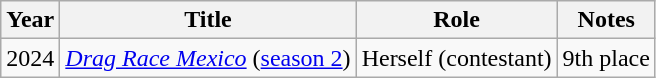<table class="wikitable plainrowheaders" style="text-align:left;">
<tr>
<th>Year</th>
<th>Title</th>
<th>Role</th>
<th>Notes</th>
</tr>
<tr>
<td>2024</td>
<td><em><a href='#'>Drag Race Mexico</a></em> (<a href='#'>season 2</a>)</td>
<td>Herself (contestant)</td>
<td>9th place</td>
</tr>
</table>
